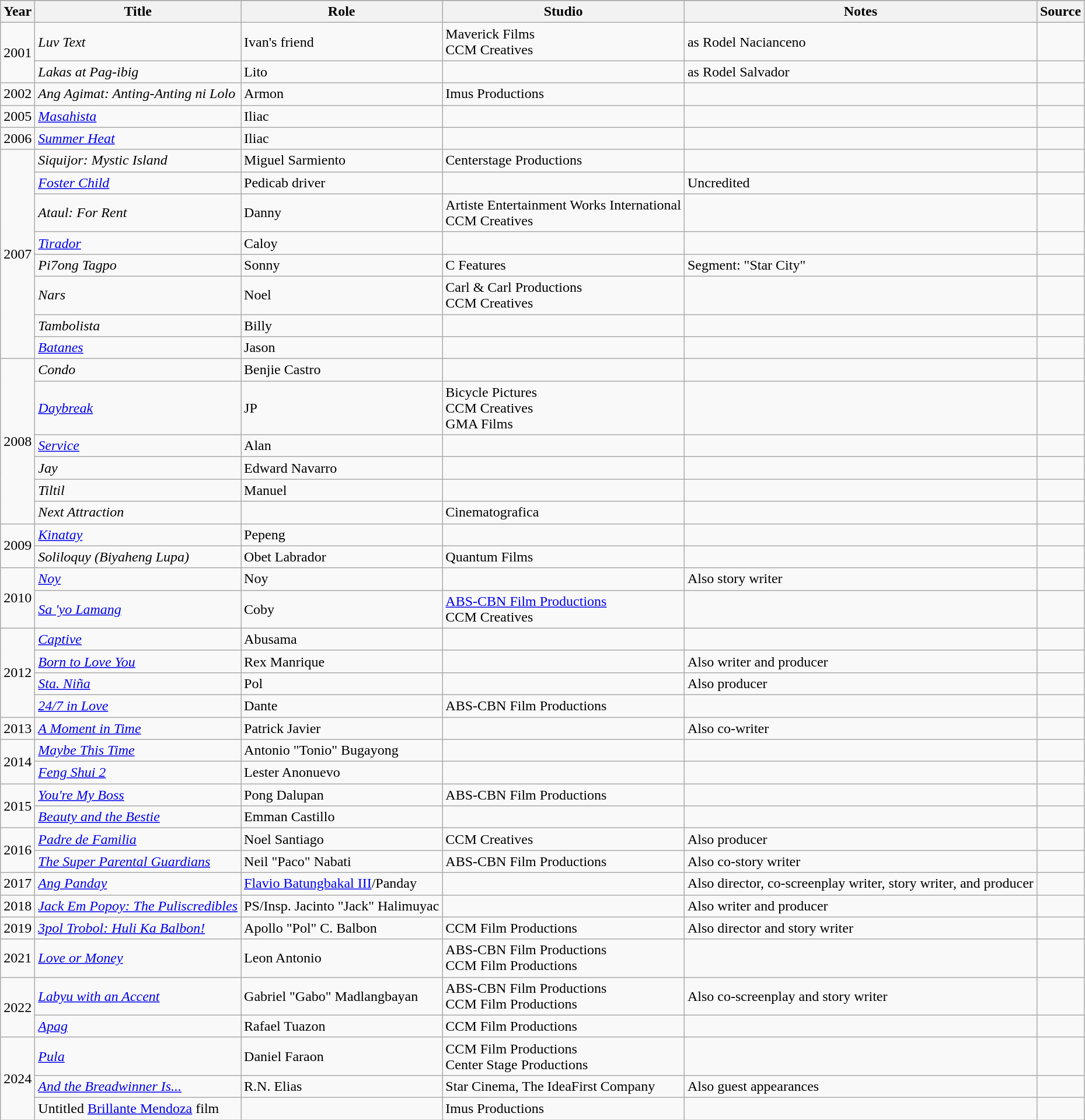<table class="wikitable" style="text-align:left">
<tr>
</tr>
<tr>
<th>Year</th>
<th>Title</th>
<th>Role</th>
<th>Studio</th>
<th>Notes</th>
<th>Source</th>
</tr>
<tr>
<td rowspan="2">2001</td>
<td><em>Luv Text</em></td>
<td>Ivan's friend</td>
<td>Maverick Films<br>CCM Creatives</td>
<td>as Rodel Nacianceno</td>
<td></td>
</tr>
<tr>
<td><em>Lakas at Pag-ibig</em></td>
<td>Lito</td>
<td></td>
<td>as Rodel Salvador</td>
<td></td>
</tr>
<tr>
<td>2002</td>
<td><em>Ang Agimat: Anting-Anting ni Lolo</em></td>
<td>Armon</td>
<td>Imus Productions</td>
<td></td>
<td></td>
</tr>
<tr>
<td>2005</td>
<td><em><a href='#'>Masahista</a></em></td>
<td>Iliac</td>
<td></td>
<td></td>
<td></td>
</tr>
<tr>
<td>2006</td>
<td><em><a href='#'>Summer Heat</a></em></td>
<td>Iliac</td>
<td></td>
<td></td>
<td></td>
</tr>
<tr>
<td rowspan="8">2007</td>
<td><em>Siquijor: Mystic Island</em></td>
<td>Miguel Sarmiento</td>
<td>Centerstage Productions</td>
<td></td>
<td></td>
</tr>
<tr>
<td><em><a href='#'>Foster Child</a></em></td>
<td>Pedicab driver</td>
<td></td>
<td>Uncredited</td>
<td></td>
</tr>
<tr>
<td><em>Ataul: For Rent</em></td>
<td>Danny</td>
<td>Artiste Entertainment Works International<br>CCM Creatives</td>
<td></td>
<td></td>
</tr>
<tr>
<td><em><a href='#'>Tirador</a></em></td>
<td>Caloy</td>
<td></td>
<td></td>
<td></td>
</tr>
<tr>
<td><em>Pi7ong Tagpo</em></td>
<td>Sonny</td>
<td>C Features</td>
<td>Segment: "Star City"</td>
<td></td>
</tr>
<tr>
<td><em>Nars</em></td>
<td>Noel</td>
<td>Carl & Carl Productions<br>CCM Creatives</td>
<td></td>
<td></td>
</tr>
<tr>
<td><em>Tambolista</em></td>
<td>Billy</td>
<td></td>
<td></td>
<td></td>
</tr>
<tr>
<td><em><a href='#'>Batanes</a></em></td>
<td>Jason</td>
<td></td>
<td></td>
<td></td>
</tr>
<tr>
<td rowspan="6">2008</td>
<td><em>Condo</em></td>
<td>Benjie Castro</td>
<td></td>
<td></td>
<td></td>
</tr>
<tr>
<td><em><a href='#'>Daybreak</a></em></td>
<td>JP</td>
<td>Bicycle Pictures<br>CCM Creatives<br>GMA Films</td>
<td></td>
<td></td>
</tr>
<tr>
<td><em><a href='#'>Service</a></em></td>
<td>Alan</td>
<td></td>
<td></td>
<td></td>
</tr>
<tr>
<td><em>Jay</em></td>
<td>Edward Navarro</td>
<td></td>
<td></td>
<td></td>
</tr>
<tr>
<td><em>Tiltil</em></td>
<td>Manuel</td>
<td></td>
<td></td>
<td></td>
</tr>
<tr>
<td><em>Next Attraction</em></td>
<td></td>
<td>Cinematografica</td>
<td></td>
<td></td>
</tr>
<tr>
<td rowspan="2">2009</td>
<td><em><a href='#'>Kinatay</a></em></td>
<td>Pepeng</td>
<td></td>
<td></td>
<td></td>
</tr>
<tr>
<td><em>Soliloquy (Biyaheng Lupa)</em></td>
<td>Obet Labrador</td>
<td>Quantum Films</td>
<td></td>
<td></td>
</tr>
<tr>
<td rowspan="2">2010</td>
<td><em><a href='#'>Noy</a></em></td>
<td>Noy</td>
<td></td>
<td>Also story writer</td>
<td></td>
</tr>
<tr>
<td><em><a href='#'>Sa 'yo Lamang</a></em></td>
<td>Coby</td>
<td><a href='#'>ABS-CBN Film Productions</a><br>CCM Creatives</td>
<td></td>
<td></td>
</tr>
<tr>
<td rowspan="4">2012</td>
<td><em><a href='#'>Captive</a></em></td>
<td>Abusama</td>
<td></td>
<td></td>
<td></td>
</tr>
<tr>
<td><em><a href='#'>Born to Love You</a></em></td>
<td>Rex Manrique</td>
<td></td>
<td>Also writer and producer</td>
<td></td>
</tr>
<tr>
<td><em><a href='#'>Sta. Niña</a></em></td>
<td>Pol</td>
<td></td>
<td>Also producer</td>
<td></td>
</tr>
<tr>
<td><em><a href='#'>24/7 in Love</a></em></td>
<td>Dante</td>
<td>ABS-CBN Film Productions</td>
<td></td>
<td></td>
</tr>
<tr>
<td>2013</td>
<td><em><a href='#'>A Moment in Time</a></em></td>
<td>Patrick Javier</td>
<td></td>
<td>Also co-writer</td>
<td></td>
</tr>
<tr>
<td rowspan="2">2014</td>
<td><em><a href='#'>Maybe This Time</a></em></td>
<td>Antonio "Tonio" Bugayong</td>
<td></td>
<td></td>
<td></td>
</tr>
<tr>
<td><em><a href='#'>Feng Shui 2</a></em></td>
<td>Lester Anonuevo</td>
<td></td>
<td></td>
<td></td>
</tr>
<tr>
<td rowspan="2">2015</td>
<td><em><a href='#'>You're My Boss</a></em></td>
<td>Pong Dalupan</td>
<td>ABS-CBN Film Productions</td>
<td></td>
<td></td>
</tr>
<tr>
<td><em><a href='#'>Beauty and the Bestie</a></em></td>
<td>Emman Castillo</td>
<td></td>
<td></td>
<td></td>
</tr>
<tr>
<td rowspan="2">2016</td>
<td><em><a href='#'>Padre de Familia</a></em></td>
<td>Noel Santiago</td>
<td>CCM Creatives</td>
<td>Also producer</td>
<td></td>
</tr>
<tr>
<td><em><a href='#'>The Super Parental Guardians</a></em></td>
<td>Neil "Paco" Nabati</td>
<td>ABS-CBN Film Productions</td>
<td>Also co-story writer</td>
<td></td>
</tr>
<tr>
<td>2017</td>
<td><em><a href='#'>Ang Panday</a></em></td>
<td><a href='#'>Flavio Batungbakal III</a>/Panday</td>
<td></td>
<td>Also director, co-screenplay writer, story writer, and producer</td>
<td></td>
</tr>
<tr>
<td>2018</td>
<td><em><a href='#'>Jack Em Popoy: The Puliscredibles</a></em></td>
<td>PS/Insp. Jacinto "Jack" Halimuyac</td>
<td></td>
<td>Also writer and producer</td>
<td></td>
</tr>
<tr>
<td>2019</td>
<td><em><a href='#'>3pol Trobol: Huli Ka Balbon!</a></em></td>
<td>Apollo "Pol" C. Balbon</td>
<td>CCM Film Productions</td>
<td>Also director and story writer</td>
<td></td>
</tr>
<tr>
<td>2021</td>
<td><em><a href='#'>Love or Money</a></em></td>
<td>Leon Antonio</td>
<td>ABS-CBN Film Productions<br>CCM Film Productions</td>
<td></td>
<td></td>
</tr>
<tr>
<td rowspan=2>2022</td>
<td><em><a href='#'>Labyu with an Accent</a></em></td>
<td>Gabriel "Gabo" Madlangbayan</td>
<td>ABS-CBN Film Productions<br>CCM Film Productions</td>
<td>Also co-screenplay and story writer</td>
<td></td>
</tr>
<tr>
<td><em><a href='#'>Apag</a></em></td>
<td>Rafael Tuazon</td>
<td>CCM Film Productions</td>
<td></td>
<td></td>
</tr>
<tr>
<td rowspan="3">2024</td>
<td><em><a href='#'>Pula</a></em></td>
<td>Daniel Faraon</td>
<td>CCM Film Productions <br> Center Stage Productions</td>
<td></td>
<td></td>
</tr>
<tr>
<td><em><a href='#'>And the Breadwinner Is...</a></em></td>
<td>R.N. Elias</td>
<td>Star Cinema, The IdeaFirst Company</td>
<td>Also guest appearances</td>
<td></td>
</tr>
<tr>
<td>Untitled <a href='#'>Brillante Mendoza</a> film</td>
<td></td>
<td>Imus Productions</td>
<td></td>
<td></td>
</tr>
</table>
